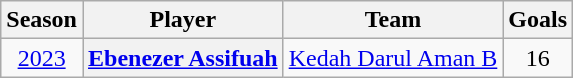<table class="wikitable plainrowheaders">
<tr>
<th>Season</th>
<th>Player</th>
<th>Team</th>
<th>Goals</th>
</tr>
<tr>
<td align=center><a href='#'>2023</a></td>
<th scope="row"> <a href='#'>Ebenezer Assifuah</a></th>
<td><a href='#'>Kedah Darul Aman B</a></td>
<td align=center>16</td>
</tr>
</table>
